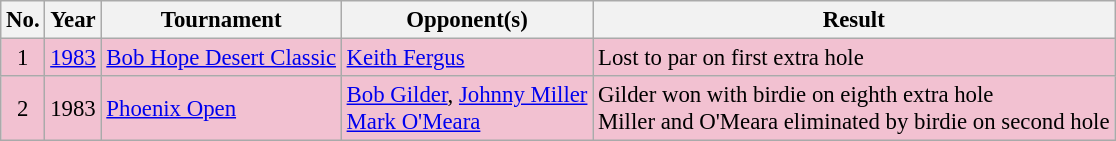<table class="wikitable" style="font-size:95%;">
<tr>
<th>No.</th>
<th>Year</th>
<th>Tournament</th>
<th>Opponent(s)</th>
<th>Result</th>
</tr>
<tr style="background:#F2C1D1;">
<td align=center>1</td>
<td><a href='#'>1983</a></td>
<td><a href='#'>Bob Hope Desert Classic</a></td>
<td> <a href='#'>Keith Fergus</a></td>
<td>Lost to par on first extra hole</td>
</tr>
<tr style="background:#F2C1D1;">
<td align=center>2</td>
<td>1983</td>
<td><a href='#'>Phoenix Open</a></td>
<td> <a href='#'>Bob Gilder</a>,  <a href='#'>Johnny Miller</a><br> <a href='#'>Mark O'Meara</a></td>
<td>Gilder won with birdie on eighth extra hole<br>Miller and O'Meara eliminated by birdie on second hole</td>
</tr>
</table>
